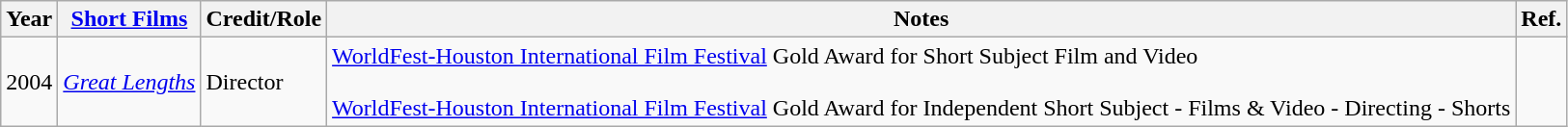<table class="wikitable sortable">
<tr>
<th>Year</th>
<th><a href='#'>Short Films</a></th>
<th>Credit/Role</th>
<th>Notes</th>
<th>Ref.</th>
</tr>
<tr>
<td>2004</td>
<td><em><a href='#'>Great Lengths</a></em></td>
<td>Director</td>
<td><a href='#'>WorldFest-Houston International Film Festival</a> Gold Award for Short Subject Film and Video<br><br><a href='#'>WorldFest-Houston International Film Festival</a> Gold Award for Independent Short Subject - Films & Video - Directing - Shorts</td>
<td></td>
</tr>
</table>
